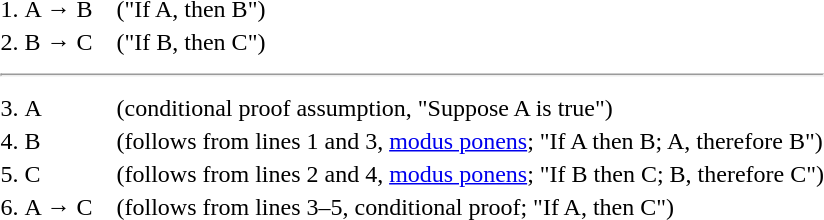<table>
<tr>
<td align=right>1.</td>
<td>A → B   </td>
<td>("If A, then B")</td>
</tr>
<tr>
<td align=right>2.</td>
<td>B → C</td>
<td>("If B, then C")</td>
</tr>
<tr>
<td colspan=3><hr></td>
</tr>
<tr>
<td align=right>3.</td>
<td>A</td>
<td>(conditional proof assumption, "Suppose A is true")</td>
</tr>
<tr>
<td align=right>4.</td>
<td>B</td>
<td>(follows from lines 1 and 3, <a href='#'>modus ponens</a>; "If A then B; A, therefore B")</td>
</tr>
<tr>
<td align=right>5.</td>
<td>C</td>
<td>(follows from lines 2 and 4, <a href='#'>modus ponens</a>; "If B then C; B, therefore C")</td>
</tr>
<tr>
<td align=right>6.</td>
<td>A → C</td>
<td>(follows from lines 3–5, conditional proof; "If A, then C")</td>
</tr>
</table>
